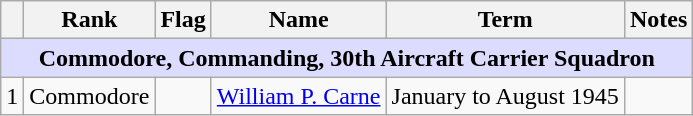<table class="wikitable">
<tr>
<th></th>
<th>Rank</th>
<th>Flag</th>
<th>Name</th>
<th>Term</th>
<th>Notes</th>
</tr>
<tr>
<td colspan="6" align="center" style="background:#dcdcfe;"><strong> Commodore, Commanding, 30th Aircraft Carrier Squadron</strong></td>
</tr>
<tr>
<td>1</td>
<td>Commodore</td>
<td></td>
<td><a href='#'>William P. Carne</a></td>
<td>January to August 1945</td>
<td></td>
</tr>
</table>
